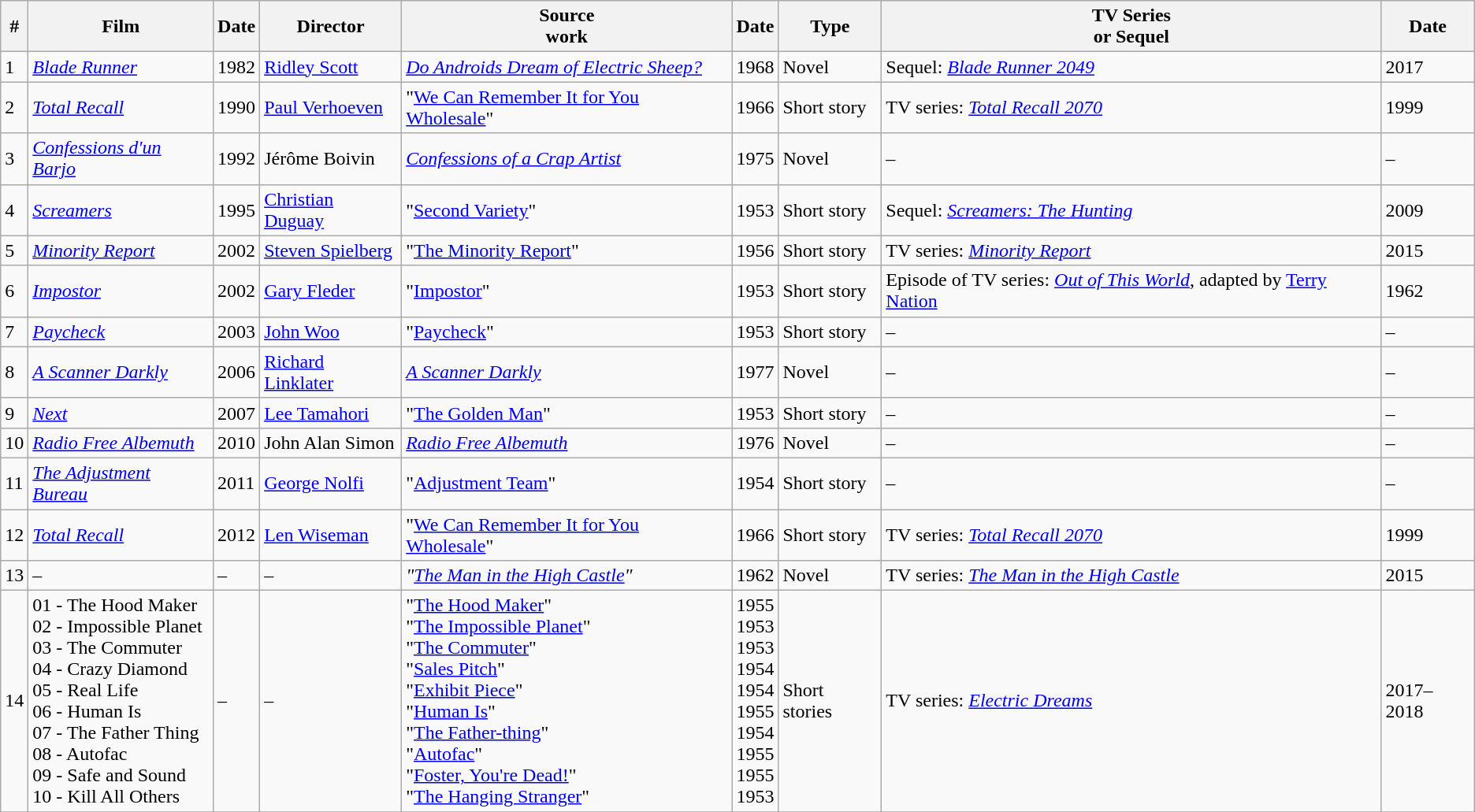<table class="wikitable sortable">
<tr>
<th>#</th>
<th>Film</th>
<th>Date</th>
<th>Director</th>
<th>Source <br>work</th>
<th>Date</th>
<th>Type</th>
<th>TV Series<br>or Sequel</th>
<th>Date</th>
</tr>
<tr>
<td>1</td>
<td><em><a href='#'>Blade Runner</a></em></td>
<td>1982</td>
<td><a href='#'>Ridley Scott</a></td>
<td><em><a href='#'>Do Androids Dream of Electric Sheep?</a></em></td>
<td>1968</td>
<td>Novel</td>
<td>Sequel: <em><a href='#'>Blade Runner 2049</a></em></td>
<td>2017</td>
</tr>
<tr>
<td>2</td>
<td><em><a href='#'>Total Recall</a></em></td>
<td>1990</td>
<td><a href='#'>Paul Verhoeven</a></td>
<td>"<a href='#'>We Can Remember It for You Wholesale</a>"</td>
<td>1966</td>
<td>Short story</td>
<td>TV series: <em><a href='#'>Total Recall 2070</a></em></td>
<td>1999</td>
</tr>
<tr>
<td>3</td>
<td><em><a href='#'>Confessions d'un Barjo</a></em></td>
<td>1992</td>
<td>Jérôme Boivin</td>
<td><em><a href='#'>Confessions of a Crap Artist</a></em></td>
<td>1975</td>
<td>Novel</td>
<td>–</td>
<td>–</td>
</tr>
<tr>
<td>4</td>
<td><em><a href='#'>Screamers</a></em></td>
<td>1995</td>
<td><a href='#'>Christian Duguay</a></td>
<td>"<a href='#'>Second Variety</a>"</td>
<td>1953</td>
<td>Short story</td>
<td>Sequel: <em><a href='#'>Screamers: The Hunting</a></em></td>
<td>2009</td>
</tr>
<tr>
<td>5</td>
<td><em><a href='#'>Minority Report</a></em></td>
<td>2002</td>
<td><a href='#'>Steven Spielberg</a></td>
<td>"<a href='#'>The Minority Report</a>"</td>
<td>1956</td>
<td>Short story</td>
<td>TV series: <em><a href='#'>Minority Report</a></em></td>
<td>2015</td>
</tr>
<tr>
<td>6</td>
<td><em><a href='#'>Impostor</a></em></td>
<td>2002</td>
<td><a href='#'>Gary Fleder</a></td>
<td>"<a href='#'>Impostor</a>"</td>
<td>1953</td>
<td>Short story</td>
<td>Episode of TV series: <em><a href='#'>Out of This World</a></em>, adapted by <a href='#'>Terry Nation</a></td>
<td>1962</td>
</tr>
<tr>
<td>7</td>
<td><em><a href='#'>Paycheck</a></em></td>
<td>2003</td>
<td><a href='#'>John Woo</a></td>
<td>"<a href='#'>Paycheck</a>"</td>
<td>1953</td>
<td>Short story</td>
<td>–</td>
<td>–</td>
</tr>
<tr>
<td>8</td>
<td><em><a href='#'>A Scanner Darkly</a></em></td>
<td>2006</td>
<td><a href='#'>Richard Linklater</a></td>
<td><em><a href='#'>A Scanner Darkly</a></em></td>
<td>1977</td>
<td>Novel</td>
<td>–</td>
<td>–</td>
</tr>
<tr>
<td>9</td>
<td><em><a href='#'>Next</a></em></td>
<td>2007</td>
<td><a href='#'>Lee Tamahori</a></td>
<td>"<a href='#'>The Golden Man</a>"</td>
<td>1953</td>
<td>Short story</td>
<td>–</td>
<td>–</td>
</tr>
<tr>
<td>10</td>
<td><em><a href='#'>Radio Free Albemuth</a></em></td>
<td>2010</td>
<td>John Alan Simon</td>
<td><em><a href='#'>Radio Free Albemuth</a></em></td>
<td>1976</td>
<td>Novel</td>
<td>–</td>
<td>–</td>
</tr>
<tr>
<td>11</td>
<td><em><a href='#'>The Adjustment Bureau</a></em></td>
<td>2011</td>
<td><a href='#'>George Nolfi</a></td>
<td>"<a href='#'>Adjustment Team</a>"</td>
<td>1954</td>
<td>Short story</td>
<td>–</td>
<td>–</td>
</tr>
<tr>
<td>12</td>
<td><em><a href='#'>Total Recall</a></em></td>
<td>2012</td>
<td><a href='#'>Len Wiseman</a></td>
<td>"<a href='#'>We Can Remember It for You Wholesale</a>"</td>
<td>1966</td>
<td>Short story</td>
<td>TV series: <em><a href='#'>Total Recall 2070</a></em></td>
<td>1999</td>
</tr>
<tr>
<td>13</td>
<td>–</td>
<td>–</td>
<td>–</td>
<td><em>"<a href='#'>The Man in the High Castle</a>"</em></td>
<td>1962</td>
<td>Novel</td>
<td>TV series: <em><a href='#'>The Man in the High Castle</a></em></td>
<td>2015</td>
</tr>
<tr>
<td>14</td>
<td>01 - The Hood Maker<br>02 - Impossible Planet<br>03 - The Commuter<br>04 - Crazy Diamond<br>05 - Real Life<br>06 - Human Is<br>07 - The Father Thing<br>08 - Autofac<br>09 - Safe and Sound<br>10 - Kill All Others</td>
<td>–</td>
<td>–</td>
<td>"<a href='#'>The Hood Maker</a>"<br>"<a href='#'>The Impossible Planet</a>"<br>"<a href='#'>The Commuter</a>"<br>"<a href='#'>Sales Pitch</a>"<br>"<a href='#'>Exhibit Piece</a>"<br>"<a href='#'>Human Is</a>"<br>"<a href='#'>The Father-thing</a>"<br>"<a href='#'>Autofac</a>"<br>"<a href='#'>Foster, You're Dead!</a>"<br>"<a href='#'>The Hanging Stranger</a>"</td>
<td>1955<br>1953<br>1953<br>1954<br>1954<br>1955<br>1954<br>1955<br>1955<br>1953</td>
<td>Short stories</td>
<td>TV series: <em><a href='#'>Electric Dreams</a></em></td>
<td>2017–2018</td>
</tr>
<tr>
</tr>
</table>
